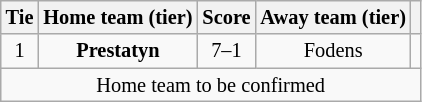<table class="wikitable" style="text-align:center; font-size:85%">
<tr>
<th>Tie</th>
<th>Home team (tier)</th>
<th>Score</th>
<th>Away team (tier)</th>
<th></th>
</tr>
<tr>
<td align="center">1</td>
<td><strong>Prestatyn</strong></td>
<td align="center">7–1</td>
<td>Fodens</td>
<td></td>
</tr>
<tr>
<td colspan="5" align="center">Home team to be confirmed</td>
</tr>
</table>
